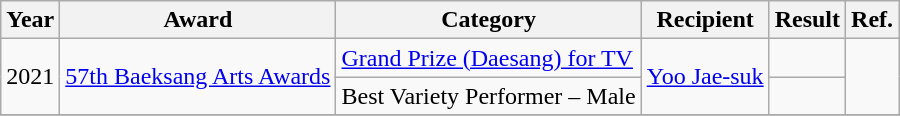<table class="wikitable">
<tr>
<th>Year</th>
<th>Award</th>
<th>Category</th>
<th>Recipient</th>
<th>Result</th>
<th>Ref.</th>
</tr>
<tr>
<td rowspan=2>2021</td>
<td rowspan=2><a href='#'>57th Baeksang Arts Awards</a></td>
<td><a href='#'>Grand Prize (Daesang) for TV</a></td>
<td rowspan=2><a href='#'>Yoo Jae-suk</a></td>
<td></td>
<td rowspan=2></td>
</tr>
<tr>
<td>Best Variety Performer – Male</td>
<td></td>
</tr>
<tr>
</tr>
</table>
